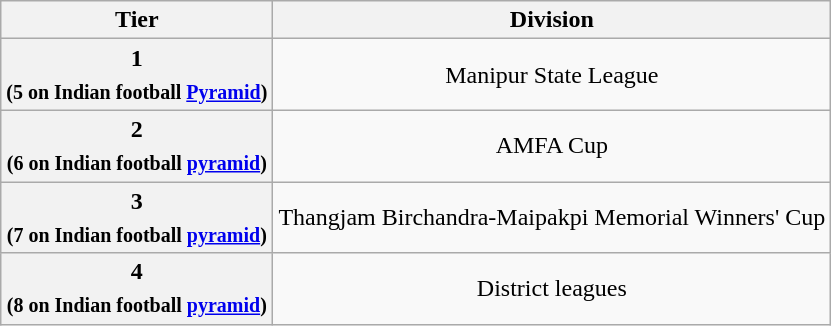<table class="wikitable" style="text-align:center;">
<tr>
<th>Tier</th>
<th>Division</th>
</tr>
<tr>
<th>1<br><sub>(5 on Indian football <a href='#'>Pyramid</a>)</sub></th>
<td>Manipur State League</td>
</tr>
<tr>
<th>2<br><sub>(6 on Indian football <a href='#'>pyramid</a>)</sub></th>
<td>AMFA Cup</td>
</tr>
<tr>
<th>3<br><sub>(7 on Indian football <a href='#'>pyramid</a>)</sub></th>
<td>Thangjam Birchandra-Maipakpi Memorial Winners' Cup</td>
</tr>
<tr>
<th>4<br><sub>(8 on Indian football <a href='#'>pyramid</a>)</sub></th>
<td>District leagues</td>
</tr>
</table>
